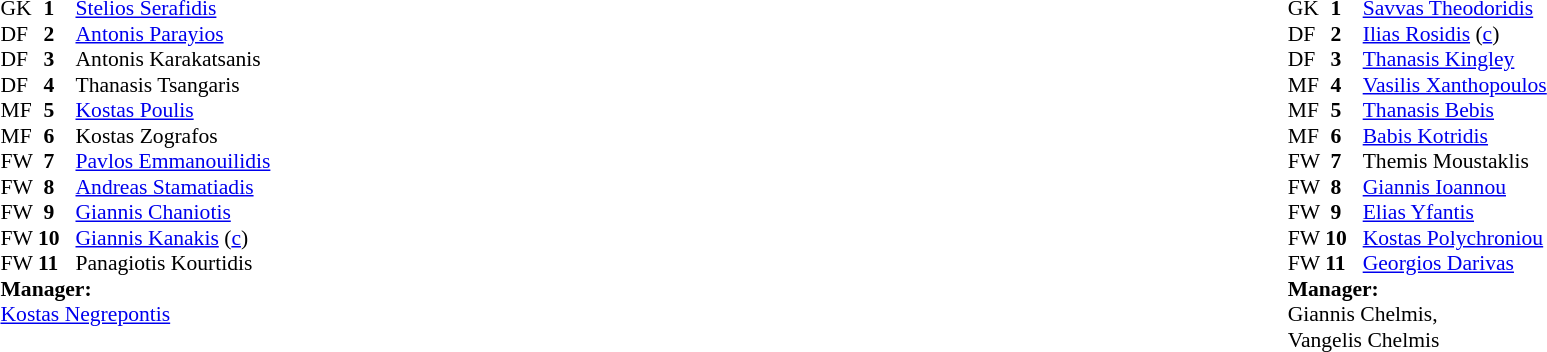<table width="100%">
<tr>
<td valign="top" width="50%"><br><table style="font-size: 90%" cellspacing="0" cellpadding="0">
<tr>
<th width="25"></th>
<th width="25"></th>
</tr>
<tr>
<td>GK</td>
<td><strong> 1</strong></td>
<td> <a href='#'>Stelios Serafidis</a></td>
</tr>
<tr>
<td>DF</td>
<td><strong> 2</strong></td>
<td> <a href='#'>Antonis Parayios</a></td>
</tr>
<tr>
<td>DF</td>
<td><strong> 3</strong></td>
<td> Antonis Karakatsanis</td>
</tr>
<tr>
<td>DF</td>
<td><strong> 4</strong></td>
<td> Thanasis Tsangaris</td>
</tr>
<tr>
<td>MF</td>
<td><strong> 5</strong></td>
<td> <a href='#'>Kostas Poulis</a></td>
</tr>
<tr>
<td>MF</td>
<td><strong> 6</strong></td>
<td> Kostas Zografos</td>
</tr>
<tr>
<td>FW</td>
<td><strong> 7</strong></td>
<td> <a href='#'>Pavlos Emmanouilidis</a></td>
</tr>
<tr>
<td>FW</td>
<td><strong> 8</strong></td>
<td> <a href='#'>Andreas Stamatiadis</a></td>
</tr>
<tr>
<td>FW</td>
<td><strong> 9</strong></td>
<td> <a href='#'>Giannis Chaniotis</a></td>
</tr>
<tr>
<td>FW</td>
<td><strong>10</strong></td>
<td> <a href='#'>Giannis Kanakis</a> (<a href='#'>c</a>)</td>
</tr>
<tr>
<td>FW</td>
<td><strong>11</strong></td>
<td> Panagiotis Kourtidis</td>
</tr>
<tr>
<td colspan=4><strong>Manager:</strong></td>
</tr>
<tr>
<td colspan="4"> <a href='#'>Kostas Negrepontis</a></td>
</tr>
</table>
</td>
<td valign="top" width="50%"><br><table style="font-size: 90%" cellspacing="0" cellpadding="0" align="center">
<tr>
<th width="25"></th>
<th width="25"></th>
</tr>
<tr>
<td>GK</td>
<td><strong> 1</strong></td>
<td> <a href='#'>Savvas Theodoridis</a></td>
</tr>
<tr>
<td>DF</td>
<td><strong> 2</strong></td>
<td> <a href='#'>Ilias Rosidis</a> (<a href='#'>c</a>)</td>
</tr>
<tr>
<td>DF</td>
<td><strong> 3</strong></td>
<td> <a href='#'>Thanasis Kingley</a></td>
</tr>
<tr>
<td>MF</td>
<td><strong> 4</strong></td>
<td> <a href='#'>Vasilis Xanthopoulos</a></td>
</tr>
<tr>
<td>MF</td>
<td><strong> 5</strong></td>
<td> <a href='#'>Thanasis Bebis</a></td>
</tr>
<tr>
<td>MF</td>
<td><strong> 6</strong></td>
<td> <a href='#'>Babis Kotridis</a></td>
</tr>
<tr>
<td>FW</td>
<td><strong> 7</strong></td>
<td> Themis Moustaklis</td>
</tr>
<tr>
<td>FW</td>
<td><strong> 8</strong></td>
<td> <a href='#'>Giannis Ioannou</a></td>
</tr>
<tr>
<td>FW</td>
<td><strong> 9</strong></td>
<td> <a href='#'>Elias Yfantis</a></td>
</tr>
<tr>
<td>FW</td>
<td><strong>10</strong></td>
<td> <a href='#'>Kostas Polychroniou</a></td>
</tr>
<tr>
<td>FW</td>
<td><strong>11</strong></td>
<td> <a href='#'>Georgios Darivas</a></td>
</tr>
<tr>
<td colspan=4><strong>Manager:</strong></td>
</tr>
<tr>
<td colspan="4"> Giannis Chelmis,<br> Vangelis Chelmis</td>
</tr>
</table>
</td>
</tr>
</table>
